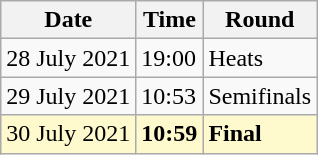<table class="wikitable">
<tr>
<th>Date</th>
<th>Time</th>
<th>Round</th>
</tr>
<tr>
<td>28 July 2021</td>
<td>19:00</td>
<td>Heats</td>
</tr>
<tr>
<td>29 July 2021</td>
<td>10:53</td>
<td>Semifinals</td>
</tr>
<tr bgcolor=lemonchiffon>
<td>30 July 2021</td>
<td><strong>10:59</strong></td>
<td><strong>Final</strong></td>
</tr>
</table>
